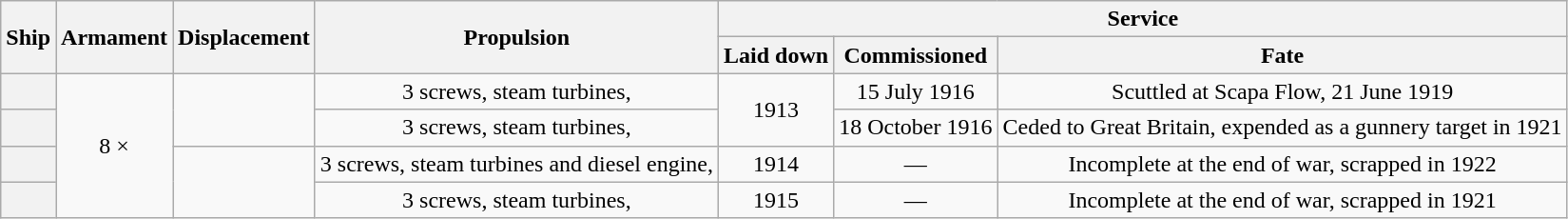<table class="wikitable plainrowheaders" style="text-align: center;">
<tr valign="center">
<th scope="col" rowspan="2">Ship</th>
<th scope="col" rowspan="2">Armament</th>
<th scope="col" rowspan="2">Displacement</th>
<th scope="col" rowspan="2">Propulsion</th>
<th scope="col" colspan="3">Service</th>
</tr>
<tr valign="center">
<th scope="col">Laid down</th>
<th scope="col">Commissioned</th>
<th scope="col">Fate</th>
</tr>
<tr valign="center">
<th scope="row"></th>
<td rowspan="4">8 × </td>
<td rowspan="2"></td>
<td>3 screws, steam turbines, </td>
<td rowspan="2">1913</td>
<td>15 July 1916</td>
<td>Scuttled at Scapa Flow, 21 June 1919</td>
</tr>
<tr valign="center">
<th scope="row"></th>
<td>3 screws, steam turbines, </td>
<td>18 October 1916</td>
<td>Ceded to Great Britain, expended as a gunnery target in 1921</td>
</tr>
<tr valign="center">
<th scope="row"></th>
<td rowspan="2"></td>
<td>3 screws, steam turbines and diesel engine, </td>
<td>1914</td>
<td>—</td>
<td>Incomplete at the end of war, scrapped in 1922</td>
</tr>
<tr valign="center">
<th scope="row"></th>
<td>3 screws, steam turbines, </td>
<td>1915</td>
<td>—</td>
<td>Incomplete at the end of war, scrapped in 1921</td>
</tr>
</table>
